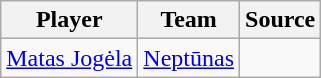<table class="wikitable" style="text-align: center">
<tr>
<th align="center">Player</th>
<th align="center">Team</th>
<th align="center">Source</th>
</tr>
<tr>
<td align=center> <a href='#'>Matas Jogėla</a></td>
<td><a href='#'>Neptūnas</a></td>
<td></td>
</tr>
</table>
